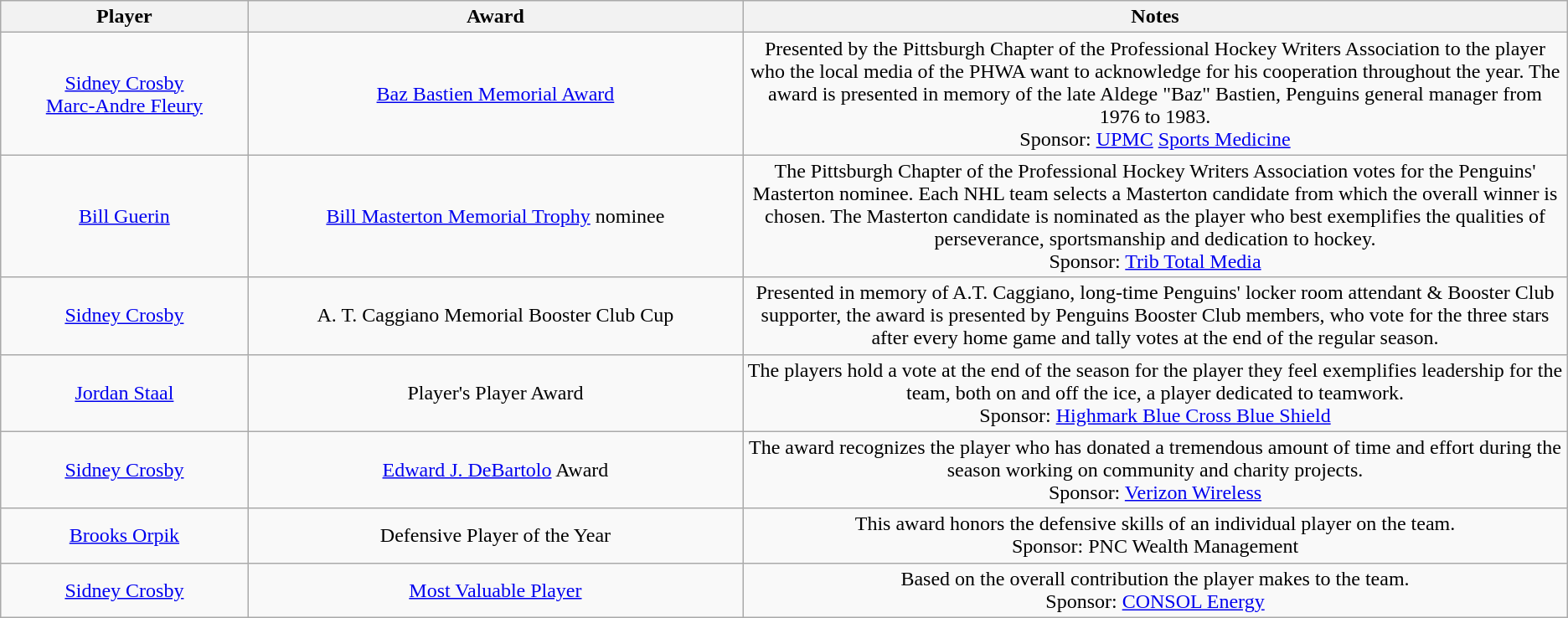<table class="wikitable" border="1">
<tr>
<th width="15%">Player</th>
<th width="30%">Award</th>
<th width="50%">Notes</th>
</tr>
<tr style="text-align:center;">
<td><a href='#'>Sidney Crosby</a><br><a href='#'>Marc-Andre Fleury</a></td>
<td><a href='#'>Baz Bastien Memorial Award</a></td>
<td>Presented by the Pittsburgh Chapter of the Professional Hockey Writers Association to the player who the local media of the PHWA want to acknowledge for his cooperation throughout the year. The award is presented in memory of the late Aldege "Baz" Bastien, Penguins general manager from 1976 to 1983. <br>Sponsor: <a href='#'>UPMC</a> <a href='#'>Sports Medicine</a></td>
</tr>
<tr style="text-align:center;">
<td><a href='#'>Bill Guerin</a></td>
<td><a href='#'>Bill Masterton Memorial Trophy</a> nominee</td>
<td>The Pittsburgh Chapter of the Professional Hockey Writers Association votes for the Penguins' Masterton nominee. Each NHL team selects a Masterton candidate from which the overall winner is chosen. The Masterton candidate is nominated as the player who best exemplifies the qualities of perseverance, sportsmanship and dedication to hockey. <br>Sponsor: <a href='#'>Trib Total Media</a></td>
</tr>
<tr style="text-align:center;">
<td><a href='#'>Sidney Crosby</a></td>
<td>A. T. Caggiano Memorial Booster Club Cup</td>
<td>Presented in memory of A.T. Caggiano, long-time Penguins' locker room attendant & Booster Club supporter, the award is presented by Penguins Booster Club members, who vote for the three stars after every home game and tally votes at the end of the regular season.</td>
</tr>
<tr style="text-align:center;">
<td><a href='#'>Jordan Staal</a></td>
<td>Player's Player Award</td>
<td>The players hold a vote at the end of the season for the player they feel exemplifies leadership for the team, both on and off the ice, a player dedicated to teamwork. <br>Sponsor: <a href='#'>Highmark Blue Cross Blue Shield</a></td>
</tr>
<tr style="text-align:center;">
<td><a href='#'>Sidney Crosby</a></td>
<td><a href='#'>Edward J. DeBartolo</a> Award</td>
<td>The award recognizes the player who has donated a tremendous amount of time and effort during the season working on community and charity projects. <br> Sponsor: <a href='#'>Verizon Wireless</a></td>
</tr>
<tr style="text-align:center;">
<td><a href='#'>Brooks Orpik</a></td>
<td>Defensive Player of the Year</td>
<td>This award honors the defensive skills of an individual player on the team. <br> Sponsor: PNC Wealth Management</td>
</tr>
<tr style="text-align:center;">
<td><a href='#'>Sidney Crosby</a></td>
<td><a href='#'>Most Valuable Player</a></td>
<td>Based on the overall contribution the player makes to the team. <br> Sponsor: <a href='#'>CONSOL Energy</a></td>
</tr>
</table>
